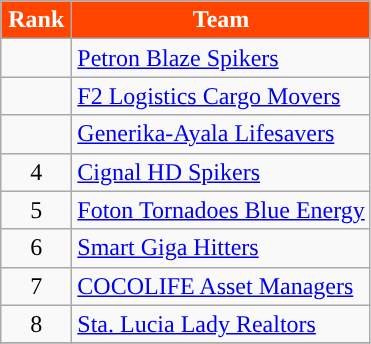<table class="wikitable" style="text-align: center;">
<tr>
<th width=40 style="background:#FF4500; color:#FFFFFF;">Rank</th>
<th style="background:#FF4500; color:#FFFFFF;">Team</th>
</tr>
<tr>
<td></td>
<td style="text-align: left;"><a href='#'>Petron Blaze Spikers</a></td>
</tr>
<tr>
<td></td>
<td style="text-align: left;"><a href='#'>F2 Logistics Cargo Movers</a></td>
</tr>
<tr>
<td></td>
<td style="text-align: left;"> <a href='#'>Generika-Ayala Lifesavers</a></td>
</tr>
<tr>
<td>4</td>
<td style="text-align: left;”"> <a href='#'>Cignal HD Spikers</a></td>
</tr>
<tr>
<td>5</td>
<td style="text-align: left;"> <a href='#'>Foton Tornadoes Blue Energy</a></td>
</tr>
<tr>
<td>6</td>
<td style="text-align: left;"><a href='#'>Smart Giga Hitters</a></td>
</tr>
<tr>
<td>7</td>
<td style="text-align: left;"> <a href='#'>COCOLIFE Asset Managers</a></td>
</tr>
<tr>
<td>8</td>
<td style="text-align: left;"> <a href='#'>Sta. Lucia Lady Realtors</a></td>
</tr>
<tr>
</tr>
</table>
